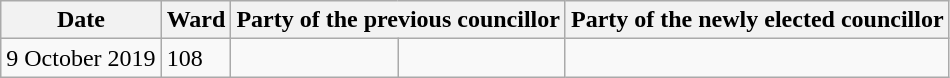<table class="wikitable">
<tr>
<th>Date</th>
<th>Ward</th>
<th colspan=2>Party of the previous councillor</th>
<th colspan=2>Party of the newly elected councillor</th>
</tr>
<tr>
<td>9 October 2019</td>
<td>108</td>
<td></td>
<td></td>
</tr>
</table>
